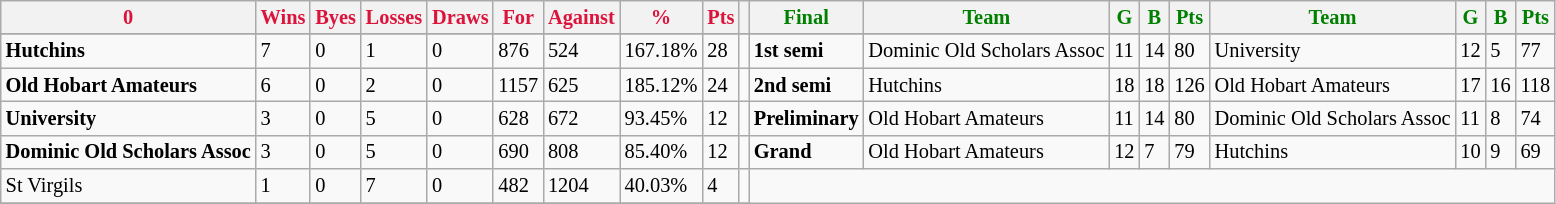<table style="font-size: 85%; text-align: left;" class="wikitable">
<tr>
<th style="color:crimson">0</th>
<th style="color:crimson">Wins</th>
<th style="color:crimson">Byes</th>
<th style="color:crimson">Losses</th>
<th style="color:crimson">Draws</th>
<th style="color:crimson">For</th>
<th style="color:crimson">Against</th>
<th style="color:crimson">%</th>
<th style="color:crimson">Pts</th>
<th></th>
<th style="color:green">Final</th>
<th style="color:green">Team</th>
<th style="color:green">G</th>
<th style="color:green">B</th>
<th style="color:green">Pts</th>
<th style="color:green">Team</th>
<th style="color:green">G</th>
<th style="color:green">B</th>
<th style="color:green">Pts</th>
</tr>
<tr>
</tr>
<tr>
</tr>
<tr>
<td><strong>	Hutchins	</strong></td>
<td>7</td>
<td>0</td>
<td>1</td>
<td>0</td>
<td>876</td>
<td>524</td>
<td>167.18%</td>
<td>28</td>
<td></td>
<td><strong>1st semi</strong></td>
<td>Dominic Old Scholars Assoc</td>
<td>11</td>
<td>14</td>
<td>80</td>
<td>University</td>
<td>12</td>
<td>5</td>
<td>77</td>
</tr>
<tr>
<td><strong>	Old Hobart Amateurs	</strong></td>
<td>6</td>
<td>0</td>
<td>2</td>
<td>0</td>
<td>1157</td>
<td>625</td>
<td>185.12%</td>
<td>24</td>
<td></td>
<td><strong>2nd semi</strong></td>
<td>Hutchins</td>
<td>18</td>
<td>18</td>
<td>126</td>
<td>Old Hobart Amateurs</td>
<td>17</td>
<td>16</td>
<td>118</td>
</tr>
<tr>
<td><strong>	University	</strong></td>
<td>3</td>
<td>0</td>
<td>5</td>
<td>0</td>
<td>628</td>
<td>672</td>
<td>93.45%</td>
<td>12</td>
<td></td>
<td><strong>Preliminary</strong></td>
<td>Old Hobart Amateurs</td>
<td>11</td>
<td>14</td>
<td>80</td>
<td>Dominic Old Scholars Assoc</td>
<td>11</td>
<td>8</td>
<td>74</td>
</tr>
<tr>
<td><strong>	Dominic Old Scholars Assoc	</strong></td>
<td>3</td>
<td>0</td>
<td>5</td>
<td>0</td>
<td>690</td>
<td>808</td>
<td>85.40%</td>
<td>12</td>
<td></td>
<td><strong>Grand</strong></td>
<td>Old Hobart Amateurs</td>
<td>12</td>
<td>7</td>
<td>79</td>
<td>Hutchins</td>
<td>10</td>
<td>9</td>
<td>69</td>
</tr>
<tr>
<td>St Virgils</td>
<td>1</td>
<td>0</td>
<td>7</td>
<td>0</td>
<td>482</td>
<td>1204</td>
<td>40.03%</td>
<td>4</td>
<td></td>
</tr>
<tr>
</tr>
</table>
